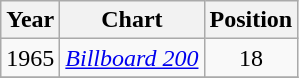<table class="wikitable">
<tr>
<th align="left">Year</th>
<th align="left">Chart</th>
<th align="left">Position</th>
</tr>
<tr>
<td align="left">1965</td>
<td align="center"><em><a href='#'>Billboard 200</a></em></td>
<td align="center">18</td>
</tr>
<tr>
</tr>
</table>
